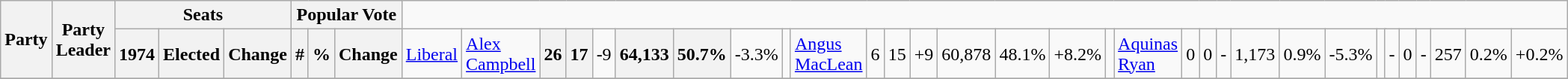<table class="wikitable">
<tr>
<th rowspan="2" colspan="2">Party</th>
<th rowspan="2">Party Leader</th>
<th colspan="3">Seats</th>
<th colspan="3">Popular Vote</th>
</tr>
<tr>
<th>1974</th>
<th>Elected</th>
<th>Change</th>
<th>#</th>
<th>%</th>
<th>Change<br>
</th>
<td><a href='#'>Liberal</a></td>
<td><a href='#'>Alex Campbell</a></td>
<th align=right>26</th>
<th align=right>17</th>
<td align=right>-9</td>
<th align=right>64,133</th>
<th align=right>50.7%</th>
<td align=right>-3.3%<br>
</td>
<td></td>
<td><a href='#'>Angus MacLean</a></td>
<td align=right>6</td>
<td align=right>15</td>
<td align=right>+9</td>
<td align=right>60,878</td>
<td align=right>48.1%</td>
<td align=right>+8.2%<br>
</td>
<td></td>
<td><a href='#'>Aquinas Ryan</a></td>
<td align=right>0</td>
<td align=right>0</td>
<td align=right>-</td>
<td align=right>1,173</td>
<td align=right>0.9%</td>
<td align=right>-5.3%<br>
</td>
<td colspan="2"></td>
<td align=right>-</td>
<td align=right>0</td>
<td align=right>-</td>
<td align=right>257</td>
<td align=right>0.2%</td>
<td align=right>+0.2%</td>
</tr>
<tr>
</tr>
</table>
